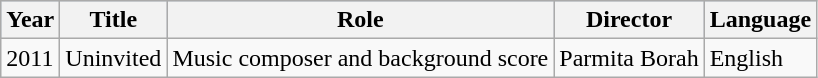<table class="wikitable">
<tr style="background:#b0c4de; text-align:center;">
<th>Year</th>
<th>Title</th>
<th>Role</th>
<th>Director</th>
<th>Language</th>
</tr>
<tr>
<td>2011</td>
<td>Uninvited</td>
<td>Music composer and background score</td>
<td>Parmita Borah</td>
<td>English</td>
</tr>
</table>
